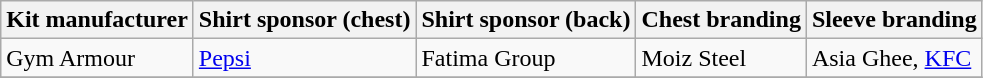<table class="wikitable">
<tr>
<th>Kit manufacturer</th>
<th>Shirt sponsor (chest)</th>
<th>Shirt sponsor (back)</th>
<th>Chest branding</th>
<th>Sleeve branding</th>
</tr>
<tr>
<td>Gym Armour</td>
<td><a href='#'>Pepsi</a></td>
<td>Fatima Group</td>
<td>Moiz Steel</td>
<td>Asia Ghee, <a href='#'>KFC</a></td>
</tr>
<tr>
</tr>
</table>
